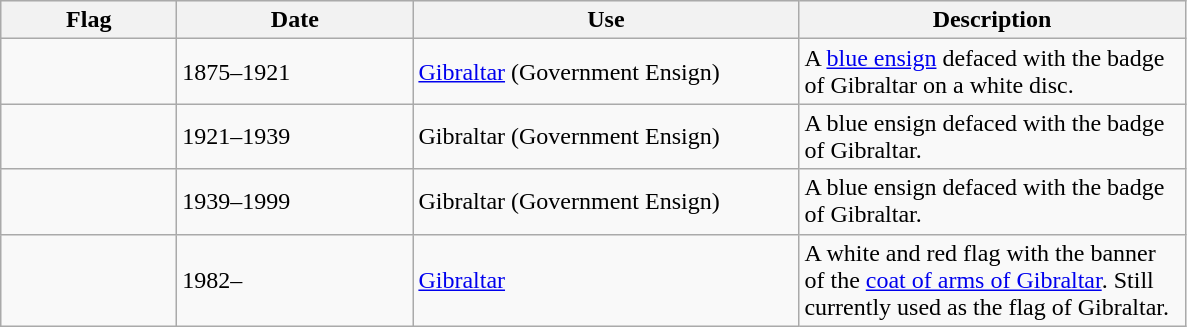<table class="wikitable">
<tr style="background:#efefef;">
<th style="width:110px;">Flag</th>
<th style="width:150px;">Date</th>
<th style="width:250px;">Use</th>
<th style="width:250px;">Description</th>
</tr>
<tr>
<td></td>
<td>1875–1921</td>
<td><a href='#'>Gibraltar</a> (Government Ensign)</td>
<td>A <a href='#'>blue ensign</a> defaced with the badge of Gibraltar on a white disc.</td>
</tr>
<tr>
<td></td>
<td>1921–1939</td>
<td>Gibraltar (Government Ensign)</td>
<td>A blue ensign defaced with the badge of Gibraltar.</td>
</tr>
<tr>
<td></td>
<td>1939–1999</td>
<td>Gibraltar (Government Ensign)</td>
<td>A blue ensign defaced with the badge of Gibraltar.</td>
</tr>
<tr>
<td></td>
<td>1982–</td>
<td><a href='#'>Gibraltar</a></td>
<td>A white and red flag with the banner of the <a href='#'>coat of arms of Gibraltar</a>. Still currently used as the flag of Gibraltar.</td>
</tr>
</table>
